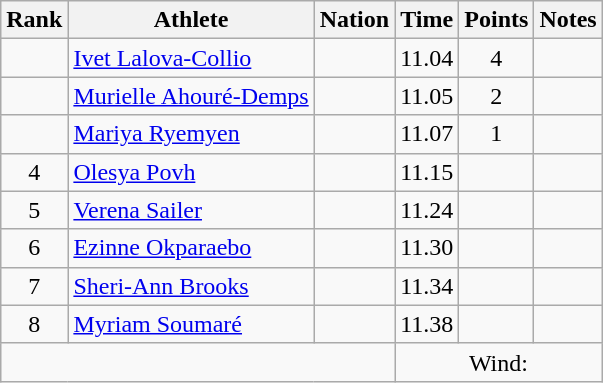<table class="wikitable sortable" style="text-align:center;">
<tr>
<th scope="col" style="width: 10px;">Rank</th>
<th scope="col">Athlete</th>
<th scope="col">Nation</th>
<th scope="col">Time</th>
<th scope="col">Points</th>
<th scope="col">Notes</th>
</tr>
<tr>
<td></td>
<td align=left><a href='#'>Ivet Lalova-Collio</a></td>
<td align=left></td>
<td>11.04</td>
<td>4</td>
<td></td>
</tr>
<tr>
<td></td>
<td align=left><a href='#'>Murielle Ahouré-Demps</a></td>
<td align=left></td>
<td>11.05</td>
<td>2</td>
<td></td>
</tr>
<tr>
<td></td>
<td align=left><a href='#'>Mariya Ryemyen</a></td>
<td align=left></td>
<td>11.07</td>
<td>1</td>
<td></td>
</tr>
<tr>
<td>4</td>
<td align=left><a href='#'>Olesya Povh</a></td>
<td align=left></td>
<td>11.15</td>
<td></td>
<td></td>
</tr>
<tr>
<td>5</td>
<td align=left><a href='#'>Verena Sailer</a></td>
<td align=left></td>
<td>11.24</td>
<td></td>
<td></td>
</tr>
<tr>
<td>6</td>
<td align=left><a href='#'>Ezinne Okparaebo</a></td>
<td align=left></td>
<td>11.30</td>
<td></td>
<td></td>
</tr>
<tr>
<td>7</td>
<td align=left><a href='#'>Sheri-Ann Brooks</a></td>
<td align=left></td>
<td>11.34</td>
<td></td>
<td></td>
</tr>
<tr>
<td>8</td>
<td align=left><a href='#'>Myriam Soumaré</a></td>
<td align=left></td>
<td>11.38</td>
<td></td>
<td></td>
</tr>
<tr class="sortbottom">
<td colspan="3"></td>
<td colspan="3">Wind: </td>
</tr>
</table>
